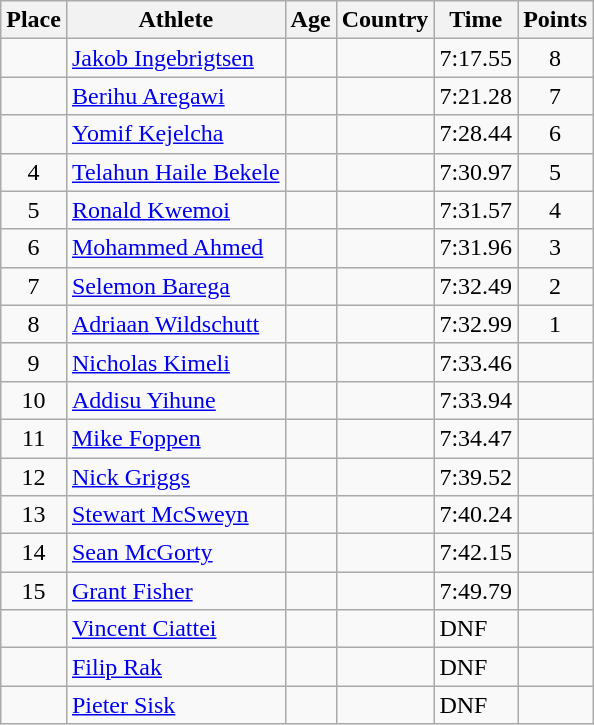<table class="wikitable mw-datatable sortable">
<tr>
<th>Place</th>
<th>Athlete</th>
<th>Age</th>
<th>Country</th>
<th>Time</th>
<th>Points</th>
</tr>
<tr>
<td align=center></td>
<td><a href='#'>Jakob Ingebrigtsen</a></td>
<td></td>
<td></td>
<td>7:17.55</td>
<td align=center>8</td>
</tr>
<tr>
<td align=center></td>
<td><a href='#'>Berihu Aregawi</a></td>
<td></td>
<td></td>
<td>7:21.28</td>
<td align=center>7</td>
</tr>
<tr>
<td align=center></td>
<td><a href='#'>Yomif Kejelcha</a></td>
<td></td>
<td></td>
<td>7:28.44</td>
<td align=center>6</td>
</tr>
<tr>
<td align=center>4</td>
<td><a href='#'>Telahun Haile Bekele</a></td>
<td></td>
<td></td>
<td>7:30.97</td>
<td align=center>5</td>
</tr>
<tr>
<td align=center>5</td>
<td><a href='#'>Ronald Kwemoi</a></td>
<td></td>
<td></td>
<td>7:31.57</td>
<td align=center>4</td>
</tr>
<tr>
<td align=center>6</td>
<td><a href='#'>Mohammed Ahmed</a></td>
<td></td>
<td></td>
<td>7:31.96</td>
<td align=center>3</td>
</tr>
<tr>
<td align=center>7</td>
<td><a href='#'>Selemon Barega</a></td>
<td></td>
<td></td>
<td>7:32.49</td>
<td align=center>2</td>
</tr>
<tr>
<td align=center>8</td>
<td><a href='#'>Adriaan Wildschutt</a></td>
<td></td>
<td></td>
<td>7:32.99</td>
<td align=center>1</td>
</tr>
<tr>
<td align=center>9</td>
<td><a href='#'>Nicholas Kimeli</a></td>
<td></td>
<td></td>
<td>7:33.46</td>
<td align=center></td>
</tr>
<tr>
<td align=center>10</td>
<td><a href='#'>Addisu Yihune</a></td>
<td></td>
<td></td>
<td>7:33.94</td>
<td align=center></td>
</tr>
<tr>
<td align=center>11</td>
<td><a href='#'>Mike Foppen</a></td>
<td></td>
<td></td>
<td>7:34.47</td>
<td align=center></td>
</tr>
<tr>
<td align=center>12</td>
<td><a href='#'>Nick Griggs</a></td>
<td></td>
<td></td>
<td>7:39.52</td>
<td align=center></td>
</tr>
<tr>
<td align=center>13</td>
<td><a href='#'>Stewart McSweyn</a></td>
<td></td>
<td></td>
<td>7:40.24</td>
<td align=center></td>
</tr>
<tr>
<td align=center>14</td>
<td><a href='#'>Sean McGorty</a></td>
<td></td>
<td></td>
<td>7:42.15</td>
<td align=center></td>
</tr>
<tr>
<td align=center>15</td>
<td><a href='#'>Grant Fisher</a></td>
<td></td>
<td></td>
<td>7:49.79</td>
<td align=center></td>
</tr>
<tr>
<td align=center></td>
<td><a href='#'>Vincent Ciattei</a></td>
<td></td>
<td></td>
<td>DNF</td>
<td align=center></td>
</tr>
<tr>
<td align=center></td>
<td><a href='#'>Filip Rak</a></td>
<td></td>
<td></td>
<td>DNF</td>
<td align=center></td>
</tr>
<tr>
<td align=center></td>
<td><a href='#'>Pieter Sisk</a></td>
<td></td>
<td></td>
<td>DNF</td>
<td align=center></td>
</tr>
</table>
